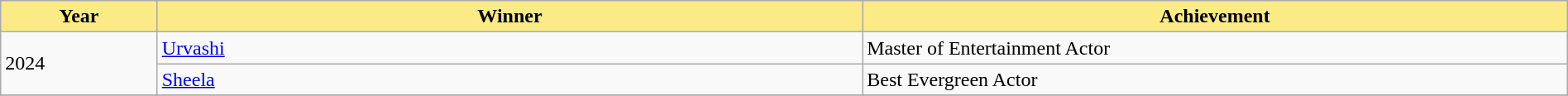<table class="wikitable" style="width:100%">
<tr bgcolor="#bebebe">
<th width="10%" style="background:#FAEB86">Year</th>
<th width="45%" style="background:#FAEB86">Winner</th>
<th width="45%" style="background:#FAEB86">Achievement</th>
</tr>
<tr>
<td rowspan="2">2024</td>
<td><a href='#'>Urvashi</a></td>
<td>Master of Entertainment Actor</td>
</tr>
<tr>
<td><a href='#'>Sheela</a></td>
<td>Best Evergreen Actor</td>
</tr>
<tr>
</tr>
</table>
